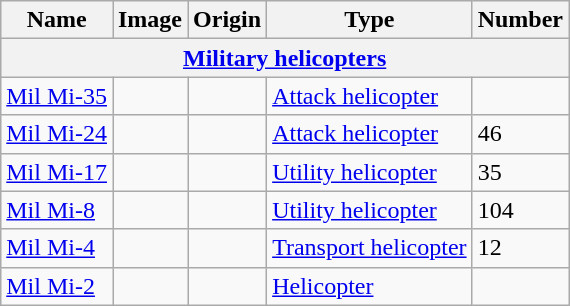<table class="wikitable">
<tr>
<th>Name</th>
<th>Image</th>
<th>Origin</th>
<th>Type</th>
<th>Number</th>
</tr>
<tr>
<th colspan="5"><a href='#'>Military helicopters</a></th>
</tr>
<tr>
<td><a href='#'>Mil Mi-35</a></td>
<td></td>
<td></td>
<td><a href='#'>Attack helicopter</a></td>
<td></td>
</tr>
<tr>
<td><a href='#'>Mil Mi-24</a></td>
<td></td>
<td></td>
<td><a href='#'>Attack helicopter</a></td>
<td>46</td>
</tr>
<tr>
<td><a href='#'>Mil Mi-17</a></td>
<td></td>
<td></td>
<td><a href='#'>Utility helicopter</a></td>
<td>35</td>
</tr>
<tr>
<td><a href='#'>Mil Mi-8</a></td>
<td></td>
<td><br></td>
<td><a href='#'>Utility helicopter</a></td>
<td>104</td>
</tr>
<tr>
<td><a href='#'>Mil Mi-4</a></td>
<td></td>
<td></td>
<td><a href='#'>Transport helicopter</a></td>
<td>12</td>
</tr>
<tr>
<td><a href='#'>Mil Mi-2</a></td>
<td></td>
<td></td>
<td><a href='#'>Helicopter</a></td>
<td></td>
</tr>
</table>
